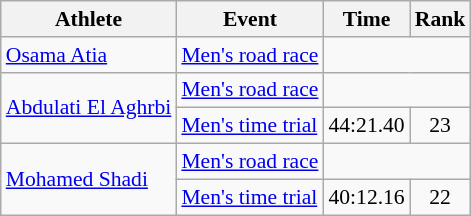<table class=wikitable style="font-size:90%">
<tr>
<th>Athlete</th>
<th>Event</th>
<th>Time</th>
<th>Rank</th>
</tr>
<tr align=center>
<td align=left><a href='#'>Osama Atia</a></td>
<td align=left><a href='#'>Men's road race</a></td>
<td colspan=2></td>
</tr>
<tr align=center>
<td align=left rowspan=2><a href='#'>Abdulati El Aghrbi</a></td>
<td align=left><a href='#'>Men's road race</a></td>
<td colspan=2></td>
</tr>
<tr align=center>
<td align=left><a href='#'>Men's time trial</a></td>
<td>44:21.40</td>
<td>23</td>
</tr>
<tr align=center>
<td align=left rowspan=2><a href='#'>Mohamed Shadi</a></td>
<td align=left><a href='#'>Men's road race</a></td>
<td colspan=2></td>
</tr>
<tr align=center>
<td align=left><a href='#'>Men's time trial</a></td>
<td>40:12.16</td>
<td>22</td>
</tr>
</table>
